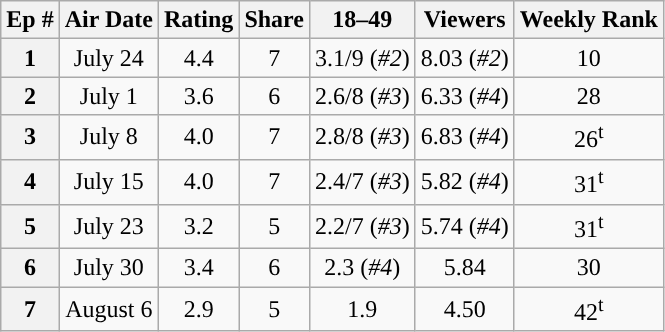<table class="wikitable" style="text-align: center">
<tr>
<th>Ep #</th>
<th>Air Date</th>
<th>Rating</th>
<th>Share</th>
<th>18–49</th>
<th>Viewers</th>
<th>Weekly Rank</th>
</tr>
<tr>
<th>1</th>
<td style="text-align:center">July 24</td>
<td style="text-align:center">4.4</td>
<td style="text-align:center">7</td>
<td style="text-align:center">3.1/9 (<em>#2</em>)</td>
<td style="text-align:center">8.03 (<em>#2</em>)</td>
<td style="text-align:center">10</td>
</tr>
<tr>
<th>2</th>
<td style="text-align:center">July 1</td>
<td style="text-align:center">3.6</td>
<td style="text-align:center">6</td>
<td style="text-align:center">2.6/8 (<em>#3</em>)</td>
<td style="text-align:center">6.33 (<em>#4</em>)</td>
<td style="text-align:center">28</td>
</tr>
<tr>
<th>3</th>
<td style="text-align:center">July 8</td>
<td style="text-align:center">4.0</td>
<td style="text-align:center">7</td>
<td style="text-align:center">2.8/8 (<em>#3</em>)</td>
<td style="text-align:center">6.83 (<em>#4</em>)</td>
<td style="text-align:center">26<sup>t</sup></td>
</tr>
<tr>
<th>4</th>
<td style="text-align:center">July 15</td>
<td style="text-align:center">4.0</td>
<td style="text-align:center">7</td>
<td style="text-align:center">2.4/7 (<em>#3</em>)</td>
<td style="text-align:center">5.82 (<em>#4</em>)</td>
<td style="text-align:center">31<sup>t</sup></td>
</tr>
<tr>
<th>5</th>
<td style="text-align:center">July 23</td>
<td style="text-align:center">3.2</td>
<td style="text-align:center">5</td>
<td style="text=align:center">2.2/7 (<em>#3</em>)</td>
<td style="text-align:center">5.74 (<em>#4</em>)</td>
<td style="text-align:center">31<sup>t</sup></td>
</tr>
<tr>
<th>6</th>
<td style="text-align:center">July 30</td>
<td>3.4</td>
<td>6</td>
<td>2.3 (<em>#4</em>)</td>
<td>5.84</td>
<td>30</td>
</tr>
<tr>
<th>7</th>
<td style="text-align:center">August 6</td>
<td>2.9</td>
<td>5</td>
<td>1.9</td>
<td>4.50</td>
<td>42<sup>t</sup></td>
</tr>
</table>
